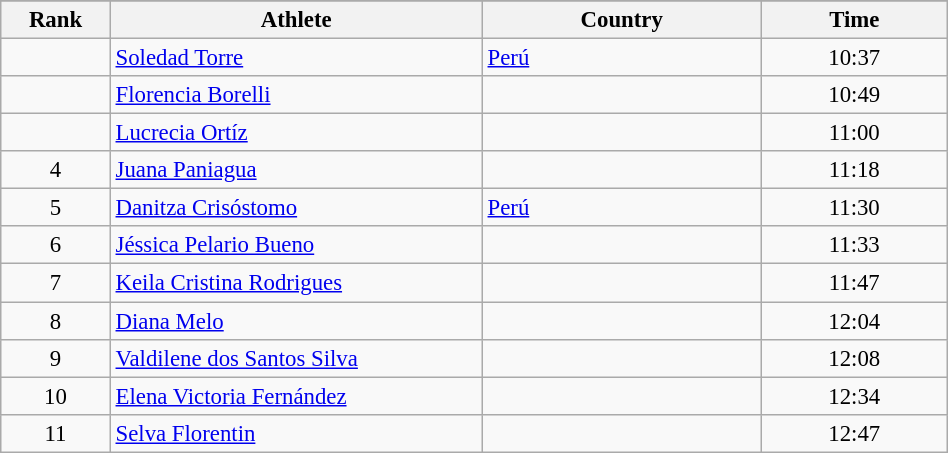<table class="wikitable sortable" style=" text-align:center; font-size:95%;" width="50%">
<tr>
</tr>
<tr>
<th width=5%>Rank</th>
<th width=20%>Athlete</th>
<th width=15%>Country</th>
<th width=10%>Time</th>
</tr>
<tr>
<td align=center></td>
<td align=left><a href='#'>Soledad Torre</a></td>
<td align=left> <a href='#'>Perú</a></td>
<td>10:37</td>
</tr>
<tr>
<td align=center></td>
<td align=left><a href='#'>Florencia Borelli</a></td>
<td align=left></td>
<td>10:49</td>
</tr>
<tr>
<td align=center></td>
<td align=left><a href='#'>Lucrecia Ortíz</a></td>
<td align=left></td>
<td>11:00</td>
</tr>
<tr>
<td align=center>4</td>
<td align=left><a href='#'>Juana Paniagua</a></td>
<td align=left></td>
<td>11:18</td>
</tr>
<tr>
<td align=center>5</td>
<td align=left><a href='#'>Danitza Crisóstomo</a></td>
<td align=left> <a href='#'>Perú</a></td>
<td>11:30</td>
</tr>
<tr>
<td align=center>6</td>
<td align=left><a href='#'>Jéssica Pelario Bueno</a></td>
<td align=left></td>
<td>11:33</td>
</tr>
<tr>
<td align=center>7</td>
<td align=left><a href='#'>Keila Cristina Rodrigues</a></td>
<td align=left></td>
<td>11:47</td>
</tr>
<tr>
<td align=center>8</td>
<td align=left><a href='#'>Diana Melo</a></td>
<td align=left></td>
<td>12:04</td>
</tr>
<tr>
<td align=center>9</td>
<td align=left><a href='#'>Valdilene dos Santos Silva</a></td>
<td align=left></td>
<td>12:08</td>
</tr>
<tr>
<td align=center>10</td>
<td align=left><a href='#'>Elena Victoria Fernández</a></td>
<td align=left></td>
<td>12:34</td>
</tr>
<tr>
<td align=center>11</td>
<td align=left><a href='#'>Selva Florentin</a></td>
<td align=left></td>
<td>12:47</td>
</tr>
</table>
